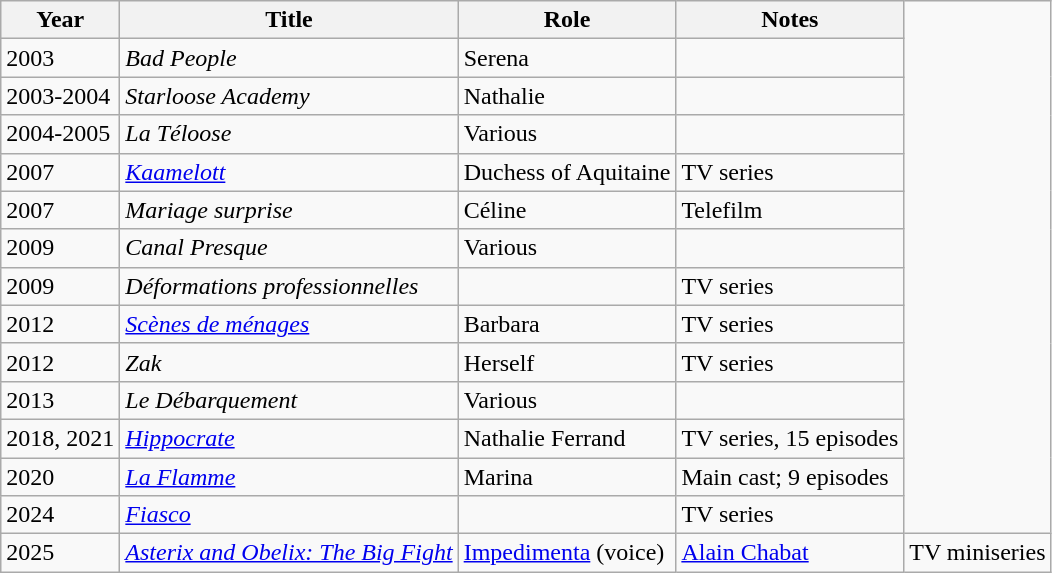<table class="wikitable sortable">
<tr>
<th>Year</th>
<th>Title</th>
<th>Role</th>
<th class="unsortable">Notes</th>
</tr>
<tr>
<td>2003</td>
<td><em> Bad People</em></td>
<td>Serena</td>
<td></td>
</tr>
<tr>
<td>2003-2004</td>
<td><em>Starloose Academy</em></td>
<td>Nathalie</td>
<td></td>
</tr>
<tr>
<td>2004-2005</td>
<td><em>La Téloose</em></td>
<td>Various</td>
<td></td>
</tr>
<tr>
<td>2007</td>
<td><em><a href='#'>Kaamelott</a></em></td>
<td>Duchess of Aquitaine</td>
<td>TV series</td>
</tr>
<tr>
<td>2007</td>
<td><em>Mariage surprise</em></td>
<td>Céline</td>
<td>Telefilm</td>
</tr>
<tr>
<td>2009</td>
<td><em>Canal Presque</em></td>
<td>Various</td>
<td></td>
</tr>
<tr>
<td>2009</td>
<td><em>Déformations professionnelles</em></td>
<td></td>
<td>TV series</td>
</tr>
<tr>
<td>2012</td>
<td><em><a href='#'>Scènes de ménages</a></em></td>
<td>Barbara</td>
<td>TV series</td>
</tr>
<tr>
<td>2012</td>
<td><em>Zak</em></td>
<td>Herself</td>
<td>TV series</td>
</tr>
<tr>
<td>2013</td>
<td><em>Le Débarquement</em></td>
<td>Various</td>
<td></td>
</tr>
<tr>
<td>2018, 2021</td>
<td><em><a href='#'>Hippocrate</a></em></td>
<td>Nathalie Ferrand</td>
<td>TV series, 15 episodes</td>
</tr>
<tr>
<td>2020</td>
<td><em><a href='#'>La Flamme</a></em></td>
<td>Marina</td>
<td>Main cast; 9 episodes</td>
</tr>
<tr>
<td>2024</td>
<td><em><a href='#'>Fiasco</a></em></td>
<td></td>
<td>TV series</td>
</tr>
<tr>
<td>2025</td>
<td><em><a href='#'>Asterix and Obelix: The Big Fight</a></em></td>
<td><a href='#'>Impedimenta</a> (voice)</td>
<td><a href='#'>Alain Chabat</a></td>
<td>TV miniseries</td>
</tr>
</table>
